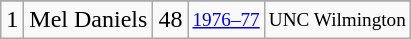<table class="wikitable">
<tr>
</tr>
<tr>
<td>1</td>
<td>Mel Daniels</td>
<td>48</td>
<td style="font-size:80%;"><a href='#'>1976–77</a></td>
<td style="font-size:80%;">UNC Wilmington</td>
</tr>
</table>
